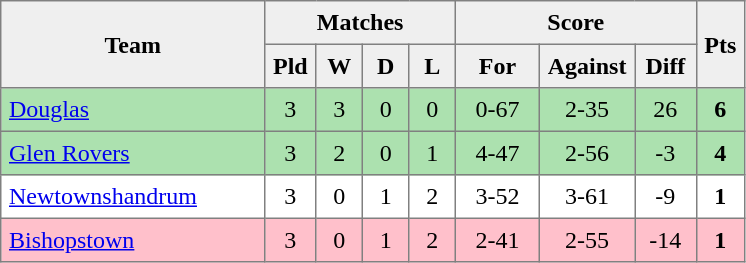<table style=border-collapse:collapse border=1 cellspacing=0 cellpadding=5>
<tr align=center bgcolor=#efefef>
<th rowspan=2 width=165>Team</th>
<th colspan=4>Matches</th>
<th colspan=3>Score</th>
<th rowspan=2width=20>Pts</th>
</tr>
<tr align=center bgcolor=#efefef>
<th width=20>Pld</th>
<th width=20>W</th>
<th width=20>D</th>
<th width=20>L</th>
<th width=45>For</th>
<th width=45>Against</th>
<th width=30>Diff</th>
</tr>
<tr align=center style="background:#ACE1AF;">
<td style="text-align:left;"><a href='#'>Douglas</a></td>
<td>3</td>
<td>3</td>
<td>0</td>
<td>0</td>
<td>0-67</td>
<td>2-35</td>
<td>26</td>
<td><strong>6</strong></td>
</tr>
<tr align=center style="background:#ACE1AF;">
<td style="text-align:left;"><a href='#'>Glen Rovers</a></td>
<td>3</td>
<td>2</td>
<td>0</td>
<td>1</td>
<td>4-47</td>
<td>2-56</td>
<td>-3</td>
<td><strong>4</strong></td>
</tr>
<tr align=center>
<td style="text-align:left;"><a href='#'>Newtownshandrum</a></td>
<td>3</td>
<td>0</td>
<td>1</td>
<td>2</td>
<td>3-52</td>
<td>3-61</td>
<td>-9</td>
<td><strong>1</strong></td>
</tr>
<tr align=center style="background:#FFC0CB;">
<td style="text-align:left;"><a href='#'>Bishopstown</a></td>
<td>3</td>
<td>0</td>
<td>1</td>
<td>2</td>
<td>2-41</td>
<td>2-55</td>
<td>-14</td>
<td><strong>1</strong></td>
</tr>
</table>
